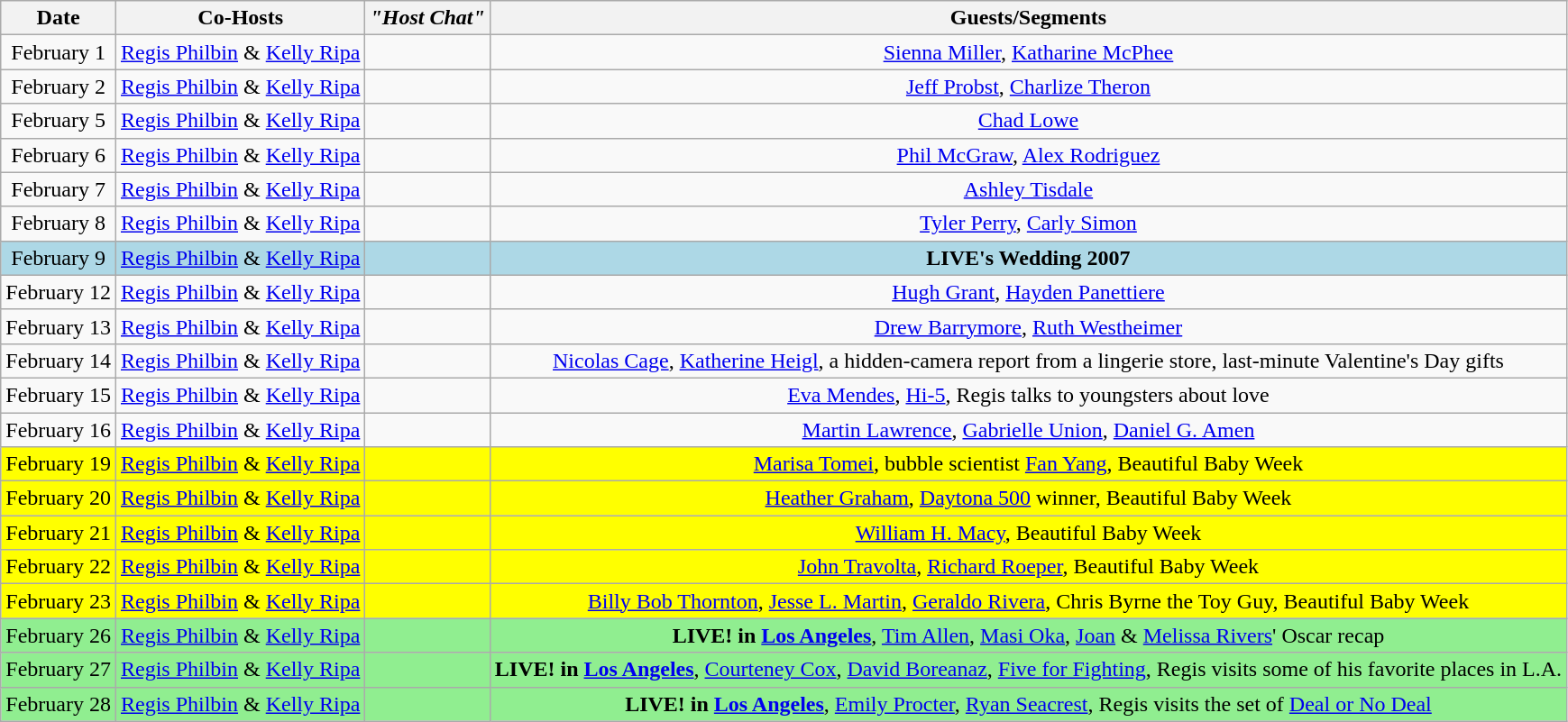<table class="wikitable sortable" border="1" style="text-align:center">
<tr>
<th>Date</th>
<th>Co-Hosts</th>
<th><em>"Host Chat"</em></th>
<th>Guests/Segments</th>
</tr>
<tr>
<td>February 1</td>
<td><a href='#'>Regis Philbin</a> & <a href='#'>Kelly Ripa</a></td>
<td></td>
<td><a href='#'>Sienna Miller</a>, <a href='#'>Katharine McPhee</a></td>
</tr>
<tr>
<td>February 2</td>
<td><a href='#'>Regis Philbin</a> & <a href='#'>Kelly Ripa</a></td>
<td></td>
<td><a href='#'>Jeff Probst</a>, <a href='#'>Charlize Theron</a></td>
</tr>
<tr>
<td>February 5</td>
<td><a href='#'>Regis Philbin</a> & <a href='#'>Kelly Ripa</a></td>
<td></td>
<td><a href='#'>Chad Lowe</a></td>
</tr>
<tr>
<td>February 6</td>
<td><a href='#'>Regis Philbin</a> & <a href='#'>Kelly Ripa</a></td>
<td></td>
<td><a href='#'>Phil McGraw</a>, <a href='#'>Alex Rodriguez</a></td>
</tr>
<tr>
<td>February 7</td>
<td><a href='#'>Regis Philbin</a> & <a href='#'>Kelly Ripa</a></td>
<td></td>
<td><a href='#'>Ashley Tisdale</a></td>
</tr>
<tr>
<td>February 8</td>
<td><a href='#'>Regis Philbin</a> & <a href='#'>Kelly Ripa</a></td>
<td></td>
<td><a href='#'>Tyler Perry</a>, <a href='#'>Carly Simon</a></td>
</tr>
<tr bgcolor=lightblue>
<td>February 9</td>
<td><a href='#'>Regis Philbin</a> & <a href='#'>Kelly Ripa</a></td>
<td></td>
<td><strong>LIVE's Wedding 2007</strong></td>
</tr>
<tr>
<td>February 12</td>
<td><a href='#'>Regis Philbin</a> & <a href='#'>Kelly Ripa</a></td>
<td></td>
<td><a href='#'>Hugh Grant</a>, <a href='#'>Hayden Panettiere</a></td>
</tr>
<tr>
<td>February 13</td>
<td><a href='#'>Regis Philbin</a> & <a href='#'>Kelly Ripa</a></td>
<td></td>
<td><a href='#'>Drew Barrymore</a>, <a href='#'>Ruth Westheimer</a></td>
</tr>
<tr>
<td>February 14</td>
<td><a href='#'>Regis Philbin</a> & <a href='#'>Kelly Ripa</a></td>
<td></td>
<td><a href='#'>Nicolas Cage</a>, <a href='#'>Katherine Heigl</a>, a hidden-camera report from a lingerie store, last-minute Valentine's Day gifts</td>
</tr>
<tr>
<td>February 15</td>
<td><a href='#'>Regis Philbin</a> & <a href='#'>Kelly Ripa</a></td>
<td></td>
<td><a href='#'>Eva Mendes</a>, <a href='#'>Hi-5</a>, Regis talks to youngsters about love</td>
</tr>
<tr>
<td>February 16</td>
<td><a href='#'>Regis Philbin</a> & <a href='#'>Kelly Ripa</a></td>
<td></td>
<td><a href='#'>Martin Lawrence</a>, <a href='#'>Gabrielle Union</a>, <a href='#'>Daniel G. Amen</a></td>
</tr>
<tr bgcolor=yellow>
<td>February 19</td>
<td><a href='#'>Regis Philbin</a> & <a href='#'>Kelly Ripa</a></td>
<td></td>
<td><a href='#'>Marisa Tomei</a>, bubble scientist <a href='#'>Fan Yang</a>, Beautiful Baby Week</td>
</tr>
<tr bgcolor=yellow>
<td>February 20</td>
<td><a href='#'>Regis Philbin</a> & <a href='#'>Kelly Ripa</a></td>
<td></td>
<td><a href='#'>Heather Graham</a>, <a href='#'>Daytona 500</a> winner, Beautiful Baby Week</td>
</tr>
<tr bgcolor=yellow>
<td>February 21</td>
<td><a href='#'>Regis Philbin</a> & <a href='#'>Kelly Ripa</a></td>
<td></td>
<td><a href='#'>William H. Macy</a>, Beautiful Baby Week</td>
</tr>
<tr bgcolor=yellow>
<td>February 22</td>
<td><a href='#'>Regis Philbin</a> & <a href='#'>Kelly Ripa</a></td>
<td></td>
<td><a href='#'>John Travolta</a>, <a href='#'>Richard Roeper</a>, Beautiful Baby Week</td>
</tr>
<tr bgcolor=yellow>
<td>February 23</td>
<td><a href='#'>Regis Philbin</a> & <a href='#'>Kelly Ripa</a></td>
<td></td>
<td><a href='#'>Billy Bob Thornton</a>, <a href='#'>Jesse L. Martin</a>, <a href='#'>Geraldo Rivera</a>, Chris Byrne the Toy Guy, Beautiful Baby Week</td>
</tr>
<tr bgcolor=lightgreen>
<td>February 26</td>
<td><a href='#'>Regis Philbin</a> & <a href='#'>Kelly Ripa</a></td>
<td></td>
<td><strong>LIVE! in <a href='#'>Los Angeles</a></strong>, <a href='#'>Tim Allen</a>, <a href='#'>Masi Oka</a>, <a href='#'>Joan</a> & <a href='#'>Melissa Rivers</a>' Oscar recap</td>
</tr>
<tr bgcolor=lightgreen>
<td>February 27</td>
<td><a href='#'>Regis Philbin</a> & <a href='#'>Kelly Ripa</a></td>
<td></td>
<td><strong>LIVE! in <a href='#'>Los Angeles</a></strong>, <a href='#'>Courteney Cox</a>, <a href='#'>David Boreanaz</a>, <a href='#'>Five for Fighting</a>, Regis visits some of his favorite places in L.A.</td>
</tr>
<tr bgcolor=lightgreen>
<td>February 28</td>
<td><a href='#'>Regis Philbin</a> & <a href='#'>Kelly Ripa</a></td>
<td></td>
<td><strong>LIVE! in <a href='#'>Los Angeles</a></strong>, <a href='#'>Emily Procter</a>, <a href='#'>Ryan Seacrest</a>, Regis visits the set of <a href='#'>Deal or No Deal</a></td>
</tr>
</table>
